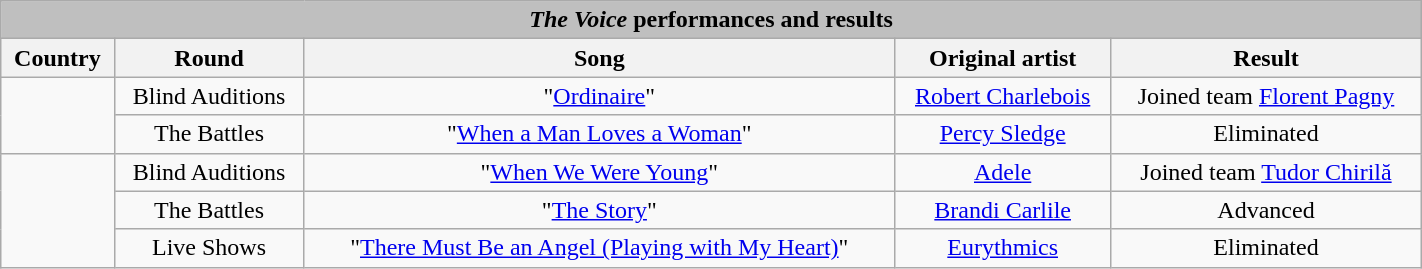<table class="wikitable collapsible collapsed" style="width:75%; margin:1em auto 1em auto; text-align:center;">
<tr>
<th colspan="5" style="background:#BFBFBF;"><em>The Voice</em> performances and results</th>
</tr>
<tr>
<th scope="col">Country</th>
<th scope="col">Round</th>
<th scope="col">Song</th>
<th scope="col">Original artist</th>
<th scope="col">Result</th>
</tr>
<tr>
<td rowspan="2"></td>
<td>Blind Auditions</td>
<td>"<a href='#'>Ordinaire</a>"</td>
<td><a href='#'>Robert Charlebois</a></td>
<td>Joined team <a href='#'>Florent Pagny</a></td>
</tr>
<tr>
<td>The Battles</td>
<td>"<a href='#'>When a Man Loves a Woman</a>"</td>
<td><a href='#'>Percy Sledge</a></td>
<td>Eliminated</td>
</tr>
<tr>
<td rowspan="3"></td>
<td>Blind Auditions</td>
<td>"<a href='#'>When We Were Young</a>"</td>
<td><a href='#'>Adele</a></td>
<td>Joined team <a href='#'>Tudor Chirilă</a></td>
</tr>
<tr>
<td>The Battles</td>
<td>"<a href='#'>The Story</a>"</td>
<td><a href='#'>Brandi Carlile</a></td>
<td>Advanced</td>
</tr>
<tr>
<td>Live Shows</td>
<td>"<a href='#'>There Must Be an Angel (Playing with My Heart)</a>"</td>
<td><a href='#'>Eurythmics</a></td>
<td>Eliminated</td>
</tr>
</table>
